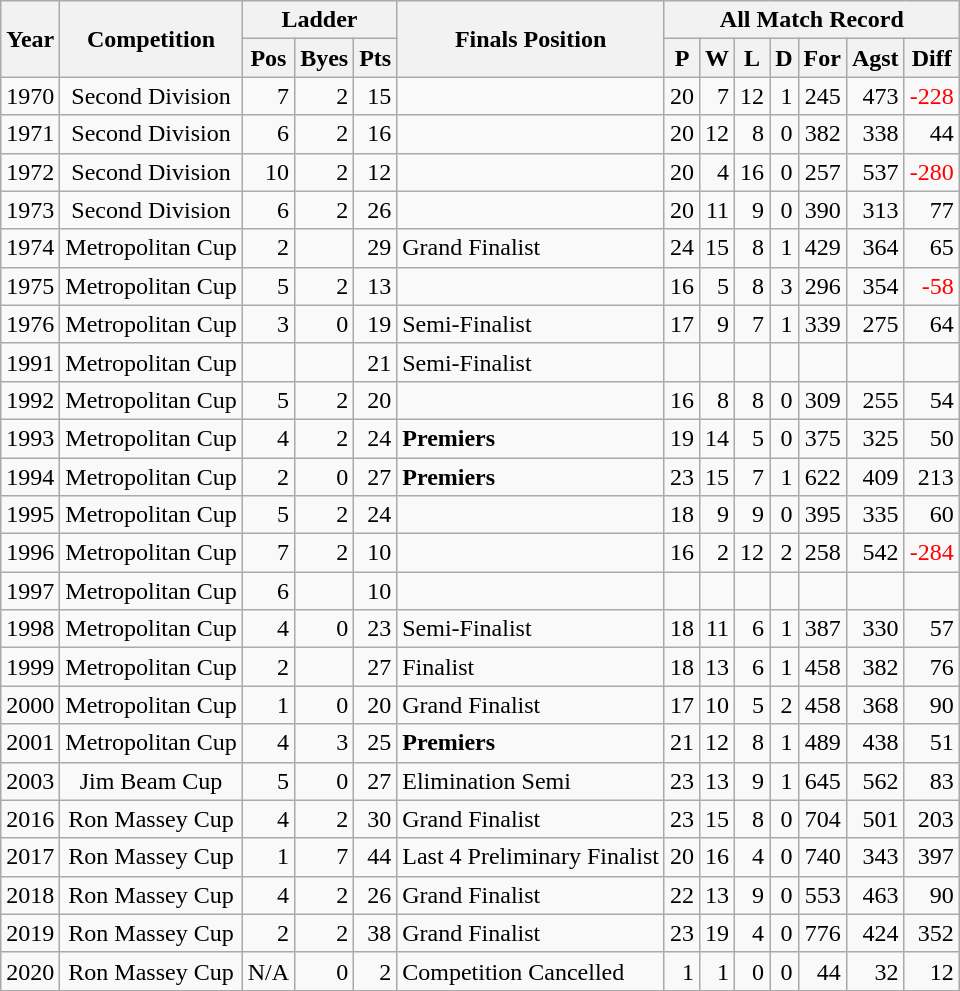<table class="wikitable" width="auto" style="text-align: right">
<tr>
<th rowspan=2>Year</th>
<th rowspan=2>Competition</th>
<th colspan=3>Ladder</th>
<th rowspan=2>Finals Position</th>
<th colspan=7>All Match Record</th>
</tr>
<tr>
<th>Pos</th>
<th>Byes</th>
<th>Pts</th>
<th>P</th>
<th>W</th>
<th>L</th>
<th>D</th>
<th>For</th>
<th>Agst</th>
<th>Diff</th>
</tr>
<tr>
<td>1970</td>
<td align=center>Second Division</td>
<td>7</td>
<td>2</td>
<td>15</td>
<td align=left></td>
<td>20</td>
<td>7</td>
<td>12</td>
<td>1</td>
<td>245</td>
<td>473</td>
<td style="color:red;">-228</td>
</tr>
<tr>
<td>1971</td>
<td align=center>Second Division</td>
<td>6</td>
<td>2</td>
<td>16</td>
<td align=left></td>
<td>20</td>
<td>12</td>
<td>8</td>
<td>0</td>
<td>382</td>
<td>338</td>
<td>44</td>
</tr>
<tr>
<td>1972</td>
<td align=center>Second Division</td>
<td>10</td>
<td>2</td>
<td>12</td>
<td align=left></td>
<td>20</td>
<td>4</td>
<td>16</td>
<td>0</td>
<td>257</td>
<td>537</td>
<td style="color:red;">-280</td>
</tr>
<tr>
<td>1973</td>
<td align=center>Second Division</td>
<td>6</td>
<td>2</td>
<td>26</td>
<td align=left></td>
<td>20</td>
<td>11</td>
<td>9</td>
<td>0</td>
<td>390</td>
<td>313</td>
<td>77</td>
</tr>
<tr>
<td>1974</td>
<td align=center>Metropolitan Cup</td>
<td>2</td>
<td></td>
<td>29</td>
<td align=left>Grand Finalist</td>
<td>24</td>
<td>15</td>
<td>8</td>
<td>1</td>
<td>429</td>
<td>364</td>
<td>65</td>
</tr>
<tr>
<td>1975</td>
<td align=center>Metropolitan Cup</td>
<td>5</td>
<td>2</td>
<td>13</td>
<td align=left></td>
<td>16</td>
<td>5</td>
<td>8</td>
<td>3</td>
<td>296</td>
<td>354</td>
<td style="color:red;">-58</td>
</tr>
<tr>
<td>1976</td>
<td align=center>Metropolitan Cup</td>
<td>3</td>
<td>0</td>
<td>19</td>
<td align=left>Semi-Finalist</td>
<td>17</td>
<td>9</td>
<td>7</td>
<td>1</td>
<td>339</td>
<td>275</td>
<td>64</td>
</tr>
<tr>
<td>1991</td>
<td align=center>Metropolitan Cup</td>
<td></td>
<td></td>
<td>21</td>
<td align=left>Semi-Finalist</td>
<td></td>
<td></td>
<td></td>
<td></td>
<td></td>
<td></td>
<td></td>
</tr>
<tr>
<td>1992</td>
<td align=center>Metropolitan Cup</td>
<td>5</td>
<td>2</td>
<td>20</td>
<td align=left></td>
<td>16</td>
<td>8</td>
<td>8</td>
<td>0</td>
<td>309</td>
<td>255</td>
<td>54</td>
</tr>
<tr>
<td>1993</td>
<td align=center>Metropolitan Cup</td>
<td>4</td>
<td>2</td>
<td>24</td>
<td align=left><strong>Premiers</strong></td>
<td>19</td>
<td>14</td>
<td>5</td>
<td>0</td>
<td>375</td>
<td>325</td>
<td>50</td>
</tr>
<tr>
<td>1994</td>
<td align=center>Metropolitan Cup</td>
<td>2</td>
<td>0</td>
<td>27</td>
<td align=left><strong>Premiers</strong></td>
<td>23</td>
<td>15</td>
<td>7</td>
<td>1</td>
<td>622</td>
<td>409</td>
<td>213</td>
</tr>
<tr>
<td>1995</td>
<td align=center>Metropolitan Cup</td>
<td>5</td>
<td>2</td>
<td>24</td>
<td align=left></td>
<td>18</td>
<td>9</td>
<td>9</td>
<td>0</td>
<td>395</td>
<td>335</td>
<td>60</td>
</tr>
<tr>
<td>1996</td>
<td align=center>Metropolitan Cup</td>
<td>7</td>
<td>2</td>
<td>10</td>
<td align=left></td>
<td>16</td>
<td>2</td>
<td>12</td>
<td>2</td>
<td>258</td>
<td>542</td>
<td style="color:red;">-284</td>
</tr>
<tr>
<td>1997</td>
<td align=center>Metropolitan Cup</td>
<td>6</td>
<td></td>
<td>10</td>
<td align=left></td>
<td></td>
<td></td>
<td></td>
<td></td>
<td></td>
<td></td>
<td></td>
</tr>
<tr>
<td>1998</td>
<td align=center>Metropolitan Cup</td>
<td>4</td>
<td>0</td>
<td>23</td>
<td align=left>Semi-Finalist</td>
<td>18</td>
<td>11</td>
<td>6</td>
<td>1</td>
<td>387</td>
<td>330</td>
<td>57</td>
</tr>
<tr>
<td>1999</td>
<td align=center>Metropolitan Cup</td>
<td>2</td>
<td></td>
<td>27</td>
<td align=left>Finalist</td>
<td>18</td>
<td>13</td>
<td>6</td>
<td>1</td>
<td>458</td>
<td>382</td>
<td>76</td>
</tr>
<tr>
<td>2000</td>
<td align=center>Metropolitan Cup</td>
<td>1</td>
<td>0</td>
<td>20</td>
<td align=left>Grand Finalist</td>
<td>17</td>
<td>10</td>
<td>5</td>
<td>2</td>
<td>458</td>
<td>368</td>
<td>90</td>
</tr>
<tr>
<td>2001</td>
<td align=center>Metropolitan Cup</td>
<td>4</td>
<td>3</td>
<td>25</td>
<td align=left><strong>Premiers</strong></td>
<td>21</td>
<td>12</td>
<td>8</td>
<td>1</td>
<td>489</td>
<td>438</td>
<td>51</td>
</tr>
<tr>
<td>2003</td>
<td align=center>Jim Beam Cup</td>
<td>5</td>
<td>0</td>
<td>27</td>
<td align=left>Elimination Semi</td>
<td>23</td>
<td>13</td>
<td>9</td>
<td>1</td>
<td>645</td>
<td>562</td>
<td>83</td>
</tr>
<tr>
<td>2016</td>
<td align=center>Ron Massey Cup</td>
<td>4</td>
<td>2</td>
<td>30</td>
<td align=left>Grand Finalist</td>
<td>23</td>
<td>15</td>
<td>8</td>
<td>0</td>
<td>704</td>
<td>501</td>
<td>203</td>
</tr>
<tr>
<td>2017</td>
<td align=center>Ron Massey Cup</td>
<td>1</td>
<td>7</td>
<td>44</td>
<td align=left>Last 4 Preliminary Finalist</td>
<td>20</td>
<td>16</td>
<td>4</td>
<td>0</td>
<td>740</td>
<td>343</td>
<td>397</td>
</tr>
<tr>
<td>2018</td>
<td align=center>Ron Massey Cup</td>
<td>4</td>
<td>2</td>
<td>26</td>
<td align=left>Grand Finalist</td>
<td>22</td>
<td>13</td>
<td>9</td>
<td>0</td>
<td>553</td>
<td>463</td>
<td>90</td>
</tr>
<tr>
<td>2019</td>
<td align=center>Ron Massey Cup</td>
<td>2</td>
<td>2</td>
<td>38</td>
<td align=left>Grand Finalist</td>
<td>23</td>
<td>19</td>
<td>4</td>
<td>0</td>
<td>776</td>
<td>424</td>
<td>352</td>
</tr>
<tr>
<td>2020</td>
<td align=center>Ron Massey Cup</td>
<td>N/A</td>
<td>0</td>
<td>2</td>
<td align=left>Competition Cancelled</td>
<td>1</td>
<td>1</td>
<td>0</td>
<td>0</td>
<td>44</td>
<td>32</td>
<td>12</td>
</tr>
</table>
